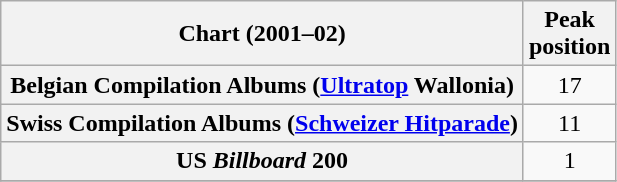<table class="wikitable plainrowheaders sortable">
<tr>
<th scope="col">Chart (2001–02)</th>
<th scope="col">Peak<br>position</th>
</tr>
<tr>
<th scope="row">Belgian Compilation Albums (<a href='#'>Ultratop</a> Wallonia)</th>
<td align=center>17</td>
</tr>
<tr>
<th scope="row">Swiss Compilation Albums (<a href='#'>Schweizer Hitparade</a>)</th>
<td align=center>11</td>
</tr>
<tr>
<th scope="row">US <em>Billboard</em> 200</th>
<td align=center>1</td>
</tr>
<tr>
</tr>
</table>
